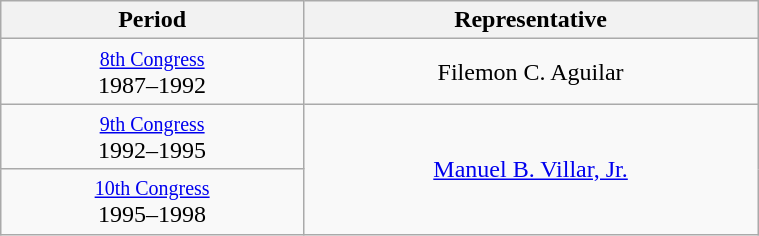<table class="wikitable" style="text-align:center; width:40%;">
<tr>
<th width=40%>Period</th>
<th>Representative</th>
</tr>
<tr>
<td><small><a href='#'>8th Congress</a></small><br>1987–1992</td>
<td>Filemon C. Aguilar</td>
</tr>
<tr>
<td><small><a href='#'>9th Congress</a></small><br>1992–1995</td>
<td rowspan=2><a href='#'>Manuel B. Villar, Jr.</a></td>
</tr>
<tr>
<td><small><a href='#'>10th Congress</a></small><br>1995–1998</td>
</tr>
</table>
